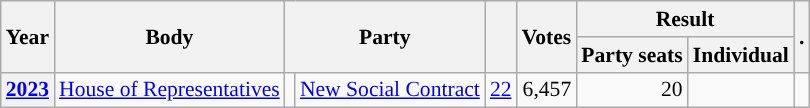<table class="wikitable plainrowheaders sortable" border=2 cellpadding=4 cellspacing=0 style="border: 1px #aaa solid; font-size: 90%; text-align:center;">
<tr>
<th scope="col" rowspan=2>Year</th>
<th scope="col" rowspan=2>Body</th>
<th scope="col" colspan=2 rowspan=2>Party</th>
<th scope="col" rowspan=2></th>
<th scope="col" rowspan=2>Votes</th>
<th scope="colgroup" colspan=2>Result</th>
<th scope="col" rowspan=2 class="unsortable">.</th>
</tr>
<tr>
<th scope="col">Party seats</th>
<th scope="col">Individual</th>
</tr>
<tr>
<th scope="row"><a href='#'>2023</a></th>
<td><a href='#'>House of Representatives</a></td>
<td style="background-color:"></td>
<td><a href='#'>New Social Contract</a></td>
<td style=text-align:right><a href='#'>22</a></td>
<td style=text-align:right>6,457</td>
<td style=text-align:right>20</td>
<td></td>
<td></td>
</tr>
</table>
